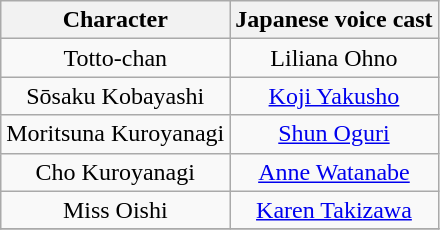<table class="wikitable" style="text-align:center;">
<tr>
<th>Character</th>
<th>Japanese voice cast</th>
</tr>
<tr>
<td>Totto-chan</td>
<td>Liliana Ohno</td>
</tr>
<tr>
<td>Sōsaku Kobayashi</td>
<td><a href='#'>Koji Yakusho</a></td>
</tr>
<tr>
<td>Moritsuna Kuroyanagi</td>
<td><a href='#'>Shun Oguri</a></td>
</tr>
<tr>
<td>Cho Kuroyanagi</td>
<td><a href='#'>Anne Watanabe</a></td>
</tr>
<tr>
<td>Miss Oishi</td>
<td><a href='#'>Karen Takizawa</a></td>
</tr>
<tr>
</tr>
</table>
